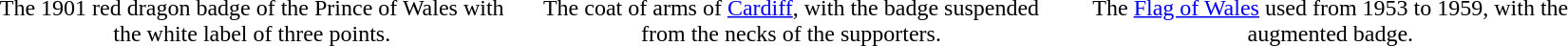<table border="0" align="center" width="90%">
<tr>
<th width=20%></th>
<th width=20%></th>
<th width=20%></th>
</tr>
<tr>
<td style="text-align: center;">The 1901 red dragon badge of the Prince of Wales with the white label of three points.</td>
<td style="text-align: center;">The coat of arms of <a href='#'>Cardiff</a>, with the badge suspended from the necks of the supporters.</td>
<td style="text-align: center;">The <a href='#'>Flag of Wales</a> used from 1953 to 1959, with the augmented badge.</td>
</tr>
</table>
